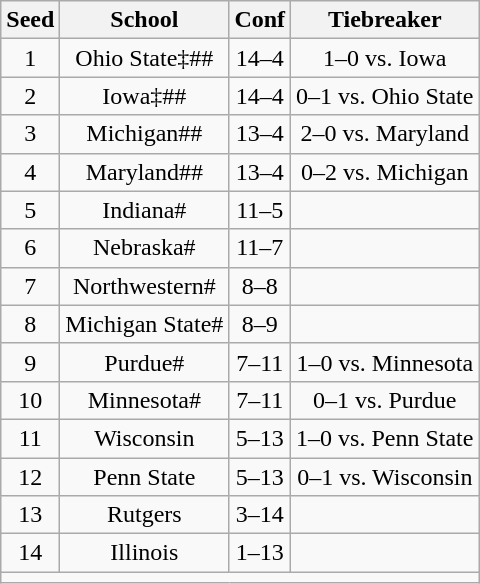<table class="wikitable" style="text-align: center;">
<tr>
<th>Seed</th>
<th>School</th>
<th>Conf</th>
<th>Tiebreaker</th>
</tr>
<tr>
<td>1</td>
<td>Ohio State‡##</td>
<td>14–4</td>
<td>1–0 vs. Iowa</td>
</tr>
<tr>
<td>2</td>
<td>Iowa‡##</td>
<td>14–4</td>
<td>0–1 vs. Ohio State</td>
</tr>
<tr>
<td>3</td>
<td>Michigan##</td>
<td>13–4</td>
<td>2–0 vs. Maryland</td>
</tr>
<tr>
<td>4</td>
<td>Maryland##</td>
<td>13–4</td>
<td>0–2 vs. Michigan</td>
</tr>
<tr>
<td>5</td>
<td>Indiana#</td>
<td>11–5</td>
<td></td>
</tr>
<tr>
<td>6</td>
<td>Nebraska#</td>
<td>11–7</td>
<td></td>
</tr>
<tr>
<td>7</td>
<td>Northwestern#</td>
<td>8–8</td>
<td></td>
</tr>
<tr>
<td>8</td>
<td>Michigan State#</td>
<td>8–9</td>
<td></td>
</tr>
<tr>
<td>9</td>
<td>Purdue#</td>
<td>7–11</td>
<td>1–0 vs. Minnesota</td>
</tr>
<tr>
<td>10</td>
<td>Minnesota#</td>
<td>7–11</td>
<td>0–1 vs. Purdue</td>
</tr>
<tr>
<td>11</td>
<td>Wisconsin</td>
<td>5–13</td>
<td>1–0 vs. Penn State</td>
</tr>
<tr>
<td>12</td>
<td>Penn State</td>
<td>5–13</td>
<td>0–1 vs. Wisconsin</td>
</tr>
<tr>
<td>13</td>
<td>Rutgers</td>
<td>3–14</td>
<td></td>
</tr>
<tr>
<td>14</td>
<td>Illinois</td>
<td>1–13</td>
<td></td>
</tr>
<tr>
<td colspan="6"></td>
</tr>
</table>
